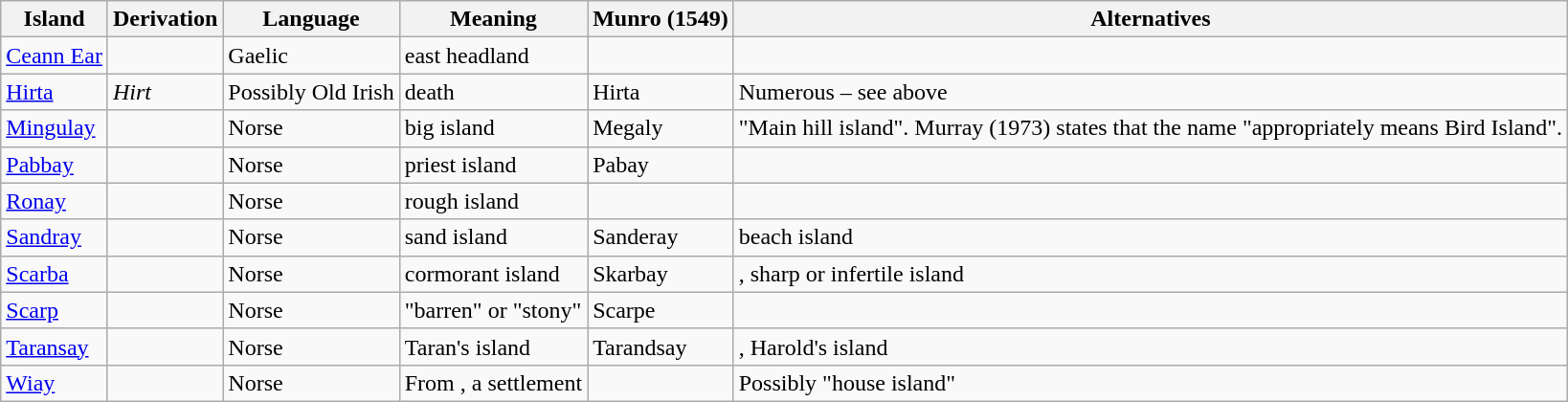<table class="wikitable sortable">
<tr>
<th>Island</th>
<th>Derivation</th>
<th>Language</th>
<th>Meaning</th>
<th>Munro (1549)</th>
<th>Alternatives</th>
</tr>
<tr>
<td><a href='#'>Ceann Ear</a></td>
<td><em></em></td>
<td>Gaelic</td>
<td>east headland</td>
<td></td>
</tr>
<tr>
<td><a href='#'>Hirta</a></td>
<td><em>Hirt</em></td>
<td>Possibly Old Irish</td>
<td>death</td>
<td>Hirta</td>
<td>Numerous – see above</td>
</tr>
<tr>
<td><a href='#'>Mingulay</a></td>
<td><em></em></td>
<td>Norse</td>
<td>big island</td>
<td>Megaly</td>
<td>"Main hill island". Murray (1973) states that the name "appropriately means Bird Island".</td>
</tr>
<tr>
<td><a href='#'>Pabbay</a></td>
<td></td>
<td>Norse</td>
<td>priest island</td>
<td>Pabay</td>
<td></td>
</tr>
<tr>
<td><a href='#'>Ronay</a></td>
<td></td>
<td>Norse</td>
<td>rough island</td>
<td></td>
</tr>
<tr>
<td><a href='#'>Sandray</a></td>
<td><em></em></td>
<td>Norse</td>
<td>sand island</td>
<td>Sanderay</td>
<td>beach island</td>
</tr>
<tr>
<td><a href='#'>Scarba</a></td>
<td></td>
<td>Norse</td>
<td>cormorant island</td>
<td>Skarbay</td>
<td>, sharp or infertile island</td>
</tr>
<tr>
<td><a href='#'>Scarp</a></td>
<td><em></em></td>
<td>Norse</td>
<td>"barren" or "stony"</td>
<td>Scarpe</td>
<td></td>
</tr>
<tr>
<td><a href='#'>Taransay</a></td>
<td></td>
<td>Norse</td>
<td>Taran's island</td>
<td>Tarandsay</td>
<td>, Harold's island</td>
</tr>
<tr>
<td><a href='#'>Wiay</a></td>
<td></td>
<td>Norse</td>
<td>From , a settlement</td>
<td></td>
<td>Possibly "house island"</td>
</tr>
</table>
